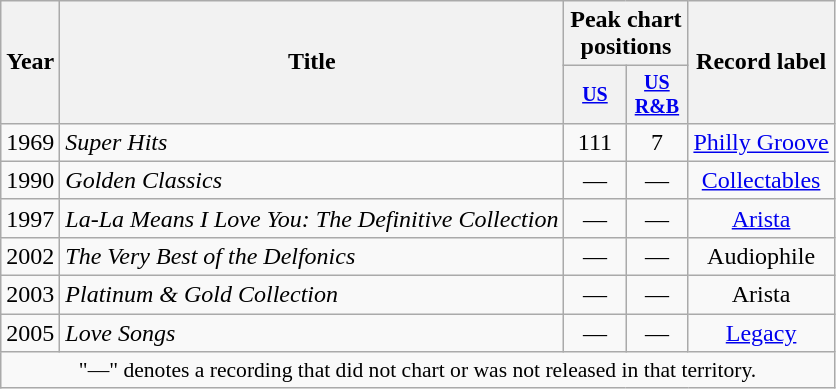<table class="wikitable" style="text-align:center;">
<tr>
<th rowspan="2">Year</th>
<th rowspan="2">Title</th>
<th colspan="2">Peak chart positions</th>
<th rowspan="2">Record label</th>
</tr>
<tr style="font-size:smaller;">
<th width="35"><a href='#'>US</a><br></th>
<th width="35"><a href='#'>US<br>R&B</a><br></th>
</tr>
<tr>
<td>1969</td>
<td style="text-align:left;"><em>Super Hits</em></td>
<td>111</td>
<td>7</td>
<td><a href='#'>Philly Groove</a></td>
</tr>
<tr>
<td>1990</td>
<td style="text-align:left;"><em>Golden Classics</em></td>
<td>—</td>
<td>—</td>
<td><a href='#'>Collectables</a></td>
</tr>
<tr>
<td>1997</td>
<td style="text-align:left;"><em>La-La Means I Love You: The Definitive Collection</em></td>
<td>—</td>
<td>—</td>
<td><a href='#'>Arista</a></td>
</tr>
<tr>
<td>2002</td>
<td style="text-align:left;"><em>The Very Best of the Delfonics</em></td>
<td>—</td>
<td>—</td>
<td>Audiophile</td>
</tr>
<tr>
<td>2003</td>
<td style="text-align:left;"><em>Platinum & Gold Collection</em></td>
<td>—</td>
<td>—</td>
<td>Arista</td>
</tr>
<tr>
<td>2005</td>
<td style="text-align:left;"><em>Love Songs</em></td>
<td>—</td>
<td>—</td>
<td><a href='#'>Legacy</a></td>
</tr>
<tr>
<td colspan="15" style="font-size:90%">"—" denotes a recording that did not chart or was not released in that territory.</td>
</tr>
</table>
